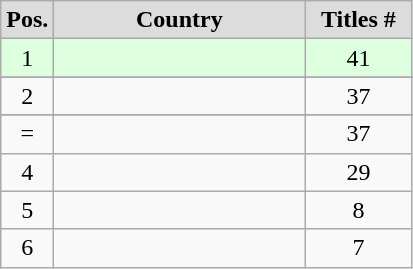<table class="wikitable" style="text-align: center;">
<tr>
<th style="background:#DCDCDC;width:0.5em">Pos.</th>
<th style="background:#DCDCDC;width:10em">Country</th>
<th style="background:#DCDCDC;width:4em">Titles #</th>
</tr>
<tr style="background:#dfd;">
<td align=center>1</td>
<td align=left></td>
<td>41</td>
</tr>
<tr>
</tr>
<tr style=>
<td align=center>2</td>
<td align=left></td>
<td>37</td>
</tr>
<tr>
</tr>
<tr style=>
<td align=center>=</td>
<td align=left></td>
<td>37</td>
</tr>
<tr>
<td align=center>4</td>
<td align=left></td>
<td>29</td>
</tr>
<tr>
<td align=center>5</td>
<td align=left></td>
<td>8</td>
</tr>
<tr>
<td align=center>6</td>
<td align=left></td>
<td>7</td>
</tr>
</table>
